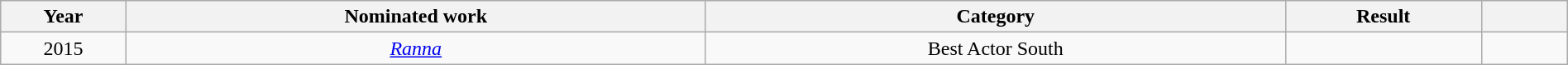<table class="wikitable" width=100%>
<tr>
<th width=8%>Year</th>
<th width=37%>Nominated work</th>
<th width=37%>Category</th>
<th width=12.5%>Result</th>
<th width=5.5%></th>
</tr>
<tr>
<td style="text-align:center;">2015</td>
<td style="text-align: center;"><em><a href='#'>Ranna</a></em></td>
<td style="text-align: center;">Best Actor South</td>
<td></td>
<td style="text-align: center;"></td>
</tr>
</table>
